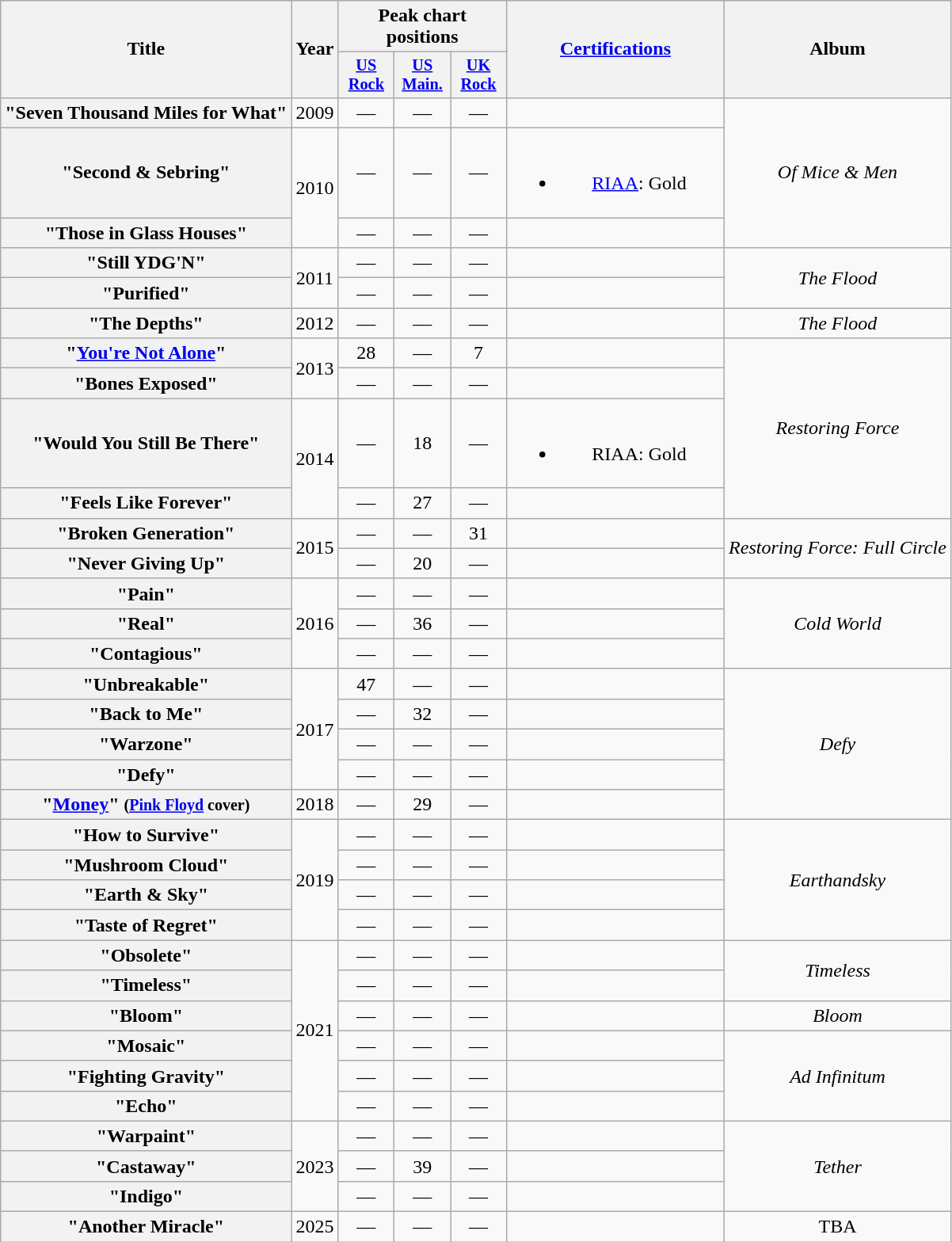<table class="wikitable plainrowheaders" style="text-align:center;">
<tr>
<th rowspan="2">Title</th>
<th rowspan="2">Year</th>
<th colspan="3">Peak chart positions</th>
<th scope="col" rowspan="2" style="width:11em;"><a href='#'>Certifications</a></th>
<th rowspan="2">Album</th>
</tr>
<tr>
<th scope="col" style="width:3em;font-size:85%;"><a href='#'>US<br>Rock</a><br></th>
<th scope="col" style="width:3em;font-size:85%;"><a href='#'>US<br>Main.</a><br></th>
<th scope="col" style="width:3em;font-size:85%;"><a href='#'>UK<br>Rock</a><br></th>
</tr>
<tr>
<th scope="row">"Seven Thousand Miles for What"</th>
<td style="text-align:center;">2009</td>
<td style="text-align:center;">—</td>
<td style="text-align:center;">—</td>
<td style="text-align:center;">—</td>
<td></td>
<td style="text-align:center;" rowspan="3"><em>Of Mice & Men</em></td>
</tr>
<tr>
<th scope="row">"Second & Sebring"</th>
<td style="text-align:center;" rowspan="2">2010</td>
<td style="text-align:center;">—</td>
<td style="text-align:center;">—</td>
<td style="text-align:center;">—</td>
<td><br><ul><li><a href='#'>RIAA</a>: Gold</li></ul></td>
</tr>
<tr>
<th scope="row">"Those in Glass Houses"</th>
<td style="text-align:center;">—</td>
<td style="text-align:center;">—</td>
<td style="text-align:center;">—</td>
<td></td>
</tr>
<tr>
<th scope="row">"Still YDG'N"</th>
<td style="text-align:center;" rowspan="2">2011</td>
<td style="text-align:center;">—</td>
<td style="text-align:center;">—</td>
<td style="text-align:center;">—</td>
<td></td>
<td style="text-align:center;" rowspan="2"><em>The Flood</em></td>
</tr>
<tr>
<th scope="row">"Purified"</th>
<td style="text-align:center;">—</td>
<td style="text-align:center;">—</td>
<td style="text-align:center;">—</td>
<td></td>
</tr>
<tr>
<th scope="row">"The Depths"</th>
<td style="text-align:center;">2012</td>
<td style="text-align:center;">—</td>
<td style="text-align:center;">—</td>
<td style="text-align:center;">—</td>
<td></td>
<td style="text-align:center;"><em>The Flood</em> </td>
</tr>
<tr>
<th scope="row">"<a href='#'>You're Not Alone</a>"</th>
<td style="text-align:center;" rowspan="2">2013</td>
<td style="text-align:center;">28</td>
<td style="text-align:center;">—</td>
<td style="text-align:center;">7</td>
<td></td>
<td style="text-align:center;" rowspan="4"><em>Restoring Force</em></td>
</tr>
<tr>
<th scope="row">"Bones Exposed"</th>
<td style="text-align:center;">—</td>
<td style="text-align:center;">—</td>
<td style="text-align:center;">—</td>
<td></td>
</tr>
<tr>
<th scope="row">"Would You Still Be There"</th>
<td style="text-align:center;" rowspan="2">2014</td>
<td style="text-align:center;">—</td>
<td style="text-align:center;">18</td>
<td style="text-align:center;">—</td>
<td><br><ul><li>RIAA: Gold</li></ul></td>
</tr>
<tr>
<th scope="row">"Feels Like Forever"</th>
<td style="text-align:center;">—</td>
<td style="text-align:center;">27</td>
<td style="text-align:center;">—</td>
<td></td>
</tr>
<tr>
<th scope="row">"Broken Generation"</th>
<td style="text-align:center;" rowspan="2">2015</td>
<td style="text-align:center;">—</td>
<td style="text-align:center;">—</td>
<td style="text-align:center;">31</td>
<td></td>
<td style="text-align:center;" rowspan="2"><em>Restoring Force: Full Circle</em></td>
</tr>
<tr>
<th scope="row">"Never Giving Up"</th>
<td style="text-align:center;">—</td>
<td style="text-align:center;">20</td>
<td style="text-align:center;">—</td>
<td></td>
</tr>
<tr>
<th scope="row">"Pain"</th>
<td rowspan="3" style="text-align:center;">2016</td>
<td style="text-align:center;">—</td>
<td style="text-align:center;">—</td>
<td style="text-align:center;">—</td>
<td></td>
<td style="text-align:center;" rowspan="3"><em>Cold World</em></td>
</tr>
<tr>
<th scope="row">"Real"</th>
<td style="text-align:center;">—</td>
<td style="text-align:center;">36</td>
<td style="text-align:center;">—</td>
<td></td>
</tr>
<tr>
<th scope="row">"Contagious"</th>
<td style="text-align:center;">—</td>
<td style="text-align:center;">—</td>
<td style="text-align:center;">—</td>
<td></td>
</tr>
<tr>
<th scope="row">"Unbreakable"</th>
<td style="text-align:center;" rowspan="4">2017</td>
<td style="text-align:center;">47</td>
<td style="text-align:center;">—</td>
<td style="text-align:center;">—</td>
<td></td>
<td style="text-align:center;" rowspan="5"><em>Defy</em></td>
</tr>
<tr>
<th scope="row">"Back to Me"</th>
<td style="text-align:center;">—</td>
<td style="text-align:center;">32</td>
<td style="text-align:center;">—</td>
<td></td>
</tr>
<tr>
<th scope="row">"Warzone"</th>
<td style="text-align:center;">—</td>
<td style="text-align:center;">—</td>
<td style="text-align:center;">—</td>
<td></td>
</tr>
<tr>
<th scope="row">"Defy"</th>
<td style="text-align:center;">—</td>
<td style="text-align:center;">—</td>
<td style="text-align:center;">—</td>
<td></td>
</tr>
<tr>
<th scope="row">"<a href='#'>Money</a>" <small>(<a href='#'>Pink Floyd</a> cover)</small></th>
<td style="text-align:center;">2018</td>
<td style="text-align:center;">—</td>
<td style="text-align:center;">29</td>
<td style="text-align:center;">—</td>
<td></td>
</tr>
<tr>
<th scope="row">"How to Survive"</th>
<td style="text-align:center;" rowspan="4">2019</td>
<td style="text-align:center;">—</td>
<td style="text-align:center;">—</td>
<td style="text-align:center;">—</td>
<td></td>
<td style="text-align:center;" rowspan="4"><em>Earthandsky</em></td>
</tr>
<tr>
<th scope="row">"Mushroom Cloud"</th>
<td style="text-align:center;">—</td>
<td style="text-align:center;">—</td>
<td style="text-align:center;">—</td>
<td></td>
</tr>
<tr>
<th scope="row">"Earth & Sky"</th>
<td style="text-align:center;">—</td>
<td style="text-align:center;">—</td>
<td style="text-align:center;">—</td>
<td></td>
</tr>
<tr>
<th scope="row">"Taste of Regret"</th>
<td style="text-align:center;">—</td>
<td style="text-align:center;">—</td>
<td style="text-align:center;">—</td>
<td></td>
</tr>
<tr>
<th scope="row">"Obsolete"</th>
<td style="text-align:center;" rowspan="6">2021</td>
<td style="text-align:center;">—</td>
<td style="text-align:center;">—</td>
<td style="text-align:center;">—</td>
<td></td>
<td style="text-align:center;" rowspan="2"><em>Timeless</em></td>
</tr>
<tr>
<th scope="row">"Timeless"</th>
<td style="text-align:center;">—</td>
<td style="text-align:center;">—</td>
<td style="text-align:center;">—</td>
<td></td>
</tr>
<tr>
<th scope="row">"Bloom"</th>
<td style="text-align:center;">—</td>
<td style="text-align:center;">—</td>
<td style="text-align:center;">—</td>
<td></td>
<td style="text-align:center;"><em>Bloom</em></td>
</tr>
<tr>
<th scope="row">"Mosaic"</th>
<td style="text-align:center;">—</td>
<td style="text-align:center;">—</td>
<td style="text-align:center;">—</td>
<td></td>
<td style="text-align:center;" rowspan="3"><em>Ad Infinitum</em></td>
</tr>
<tr>
<th scope="row">"Fighting Gravity"</th>
<td style="text-align:center;">—</td>
<td style="text-align:center;">—</td>
<td style="text-align:center;">—</td>
<td></td>
</tr>
<tr>
<th scope="row">"Echo"</th>
<td style="text-align:center;">—</td>
<td style="text-align:center;">—</td>
<td style="text-align:center;">—</td>
<td></td>
</tr>
<tr>
<th scope="row">"Warpaint"</th>
<td style="text-align:center;" rowspan="3">2023</td>
<td style="text-align:center;">—</td>
<td style="text-align:center;">—</td>
<td style="text-align:center;">—</td>
<td></td>
<td style="text-align:center;" rowspan="3"><em>Tether</em></td>
</tr>
<tr>
<th scope="row">"Castaway"</th>
<td style="text-align:center;">—</td>
<td style="text-align:center;">39</td>
<td style="text-align:center;">—</td>
<td></td>
</tr>
<tr>
<th scope="row">"Indigo"</th>
<td style="text-align:center;">—</td>
<td style="text-align:center;">—</td>
<td style="text-align:center;">—</td>
</tr>
<tr>
<th scope="row">"Another Miracle"</th>
<td style="text-align:center;">2025</td>
<td style="text-align:center;">—</td>
<td style="text-align:center;">—</td>
<td style="text-align:center;">—</td>
<td></td>
<td>TBA</td>
</tr>
</table>
